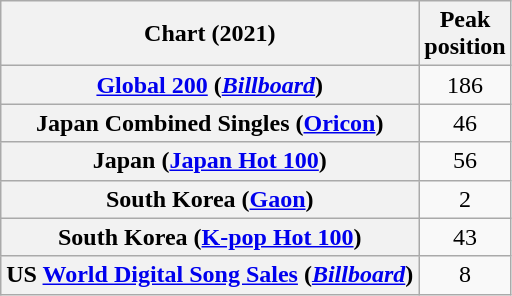<table class="wikitable sortable plainrowheaders" style="text-align:center">
<tr>
<th scope="col">Chart (2021)</th>
<th scope="col">Peak<br>position</th>
</tr>
<tr>
<th scope="row"><a href='#'>Global 200</a> (<em><a href='#'>Billboard</a></em>)</th>
<td>186</td>
</tr>
<tr>
<th scope="row">Japan Combined Singles (<a href='#'>Oricon</a>)</th>
<td>46</td>
</tr>
<tr>
<th scope="row">Japan (<a href='#'>Japan Hot 100</a>)</th>
<td>56</td>
</tr>
<tr>
<th scope="row">South Korea (<a href='#'>Gaon</a>)</th>
<td>2</td>
</tr>
<tr>
<th scope="row">South Korea (<a href='#'>K-pop Hot 100</a>)</th>
<td>43</td>
</tr>
<tr>
<th scope="row">US <a href='#'>World Digital Song Sales</a> (<em><a href='#'>Billboard</a></em>)</th>
<td>8</td>
</tr>
</table>
